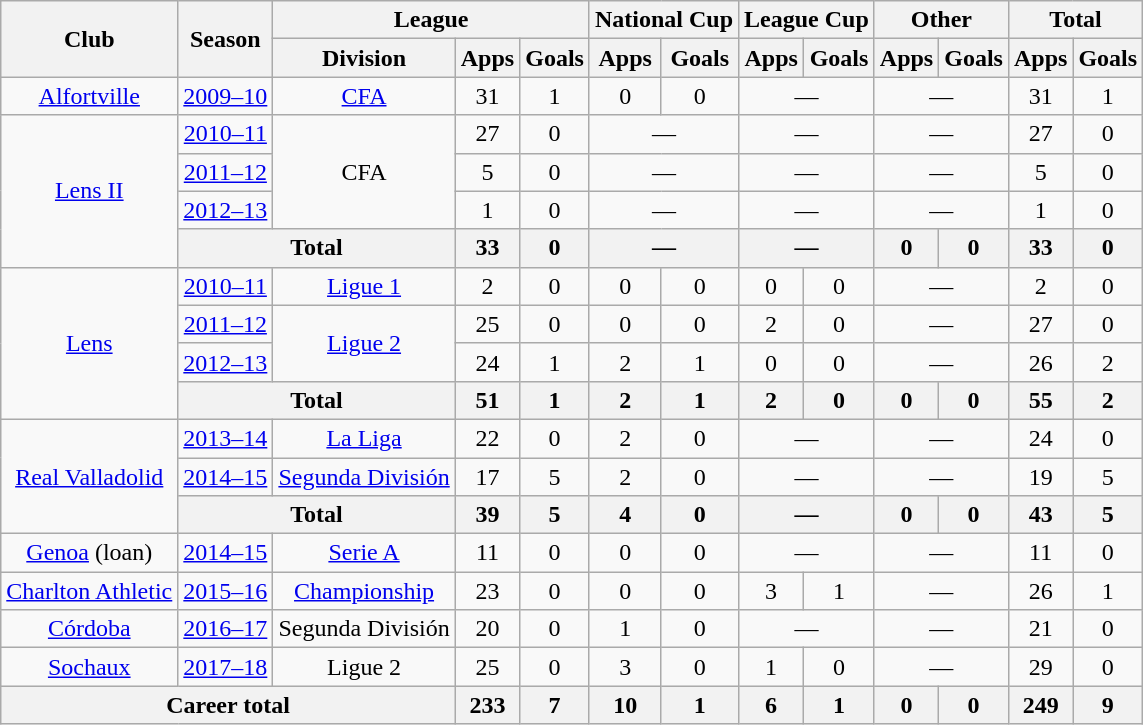<table class="wikitable" style="text-align:center">
<tr>
<th rowspan="2">Club</th>
<th rowspan="2">Season</th>
<th colspan="3">League</th>
<th colspan="2">National Cup</th>
<th colspan="2">League Cup</th>
<th colspan="2">Other</th>
<th colspan="2">Total</th>
</tr>
<tr>
<th>Division</th>
<th>Apps</th>
<th>Goals</th>
<th>Apps</th>
<th>Goals</th>
<th>Apps</th>
<th>Goals</th>
<th>Apps</th>
<th>Goals</th>
<th>Apps</th>
<th>Goals</th>
</tr>
<tr>
<td><a href='#'>Alfortville</a></td>
<td><a href='#'>2009–10</a></td>
<td><a href='#'>CFA</a></td>
<td>31</td>
<td>1</td>
<td>0</td>
<td>0</td>
<td colspan="2">—</td>
<td colspan="2">—</td>
<td>31</td>
<td>1</td>
</tr>
<tr>
<td rowspan="4"><a href='#'>Lens II</a></td>
<td><a href='#'>2010–11</a></td>
<td rowspan="3">CFA</td>
<td>27</td>
<td>0</td>
<td colspan="2">—</td>
<td colspan="2">—</td>
<td colspan="2">—</td>
<td>27</td>
<td>0</td>
</tr>
<tr>
<td><a href='#'>2011–12</a></td>
<td>5</td>
<td>0</td>
<td colspan="2">—</td>
<td colspan="2">—</td>
<td colspan="2">—</td>
<td>5</td>
<td>0</td>
</tr>
<tr>
<td><a href='#'>2012–13</a></td>
<td>1</td>
<td>0</td>
<td colspan="2">—</td>
<td colspan="2">—</td>
<td colspan="2">—</td>
<td>1</td>
<td>0</td>
</tr>
<tr>
<th colspan="2">Total</th>
<th>33</th>
<th>0</th>
<th colspan="2">—</th>
<th colspan="2">—</th>
<th>0</th>
<th>0</th>
<th>33</th>
<th>0</th>
</tr>
<tr>
<td rowspan="4"><a href='#'>Lens</a></td>
<td><a href='#'>2010–11</a></td>
<td><a href='#'>Ligue 1</a></td>
<td>2</td>
<td>0</td>
<td>0</td>
<td>0</td>
<td>0</td>
<td>0</td>
<td colspan="2">—</td>
<td>2</td>
<td>0</td>
</tr>
<tr>
<td><a href='#'>2011–12</a></td>
<td rowspan="2"><a href='#'>Ligue 2</a></td>
<td>25</td>
<td>0</td>
<td>0</td>
<td>0</td>
<td>2</td>
<td>0</td>
<td colspan="2">—</td>
<td>27</td>
<td>0</td>
</tr>
<tr>
<td><a href='#'>2012–13</a></td>
<td>24</td>
<td>1</td>
<td>2</td>
<td>1</td>
<td>0</td>
<td>0</td>
<td colspan="2">—</td>
<td>26</td>
<td>2</td>
</tr>
<tr>
<th colspan="2">Total</th>
<th>51</th>
<th>1</th>
<th>2</th>
<th>1</th>
<th>2</th>
<th>0</th>
<th>0</th>
<th>0</th>
<th>55</th>
<th>2</th>
</tr>
<tr>
<td rowspan="3"><a href='#'>Real Valladolid</a></td>
<td><a href='#'>2013–14</a></td>
<td><a href='#'>La Liga</a></td>
<td>22</td>
<td>0</td>
<td>2</td>
<td>0</td>
<td colspan="2">—</td>
<td colspan="2">—</td>
<td>24</td>
<td>0</td>
</tr>
<tr>
<td><a href='#'>2014–15</a></td>
<td><a href='#'>Segunda División</a></td>
<td>17</td>
<td>5</td>
<td>2</td>
<td>0</td>
<td colspan="2">—</td>
<td colspan="2">—</td>
<td>19</td>
<td>5</td>
</tr>
<tr>
<th colspan="2">Total</th>
<th>39</th>
<th>5</th>
<th>4</th>
<th>0</th>
<th colspan="2">—</th>
<th>0</th>
<th>0</th>
<th>43</th>
<th>5</th>
</tr>
<tr>
<td><a href='#'>Genoa</a> (loan)</td>
<td><a href='#'>2014–15</a></td>
<td><a href='#'>Serie A</a></td>
<td>11</td>
<td>0</td>
<td>0</td>
<td>0</td>
<td colspan="2">—</td>
<td colspan="2">—</td>
<td>11</td>
<td>0</td>
</tr>
<tr>
<td><a href='#'>Charlton Athletic</a></td>
<td><a href='#'>2015–16</a></td>
<td><a href='#'>Championship</a></td>
<td>23</td>
<td>0</td>
<td>0</td>
<td>0</td>
<td>3</td>
<td>1</td>
<td colspan="2">—</td>
<td>26</td>
<td>1</td>
</tr>
<tr>
<td><a href='#'>Córdoba</a></td>
<td><a href='#'>2016–17</a></td>
<td>Segunda División</td>
<td>20</td>
<td>0</td>
<td>1</td>
<td>0</td>
<td colspan="2">—</td>
<td colspan="2">—</td>
<td>21</td>
<td>0</td>
</tr>
<tr>
<td><a href='#'>Sochaux</a></td>
<td><a href='#'>2017–18</a></td>
<td>Ligue 2</td>
<td>25</td>
<td>0</td>
<td>3</td>
<td>0</td>
<td>1</td>
<td>0</td>
<td colspan="2">—</td>
<td>29</td>
<td>0</td>
</tr>
<tr>
<th colspan="3">Career total</th>
<th>233</th>
<th>7</th>
<th>10</th>
<th>1</th>
<th>6</th>
<th>1</th>
<th>0</th>
<th>0</th>
<th>249</th>
<th>9</th>
</tr>
</table>
